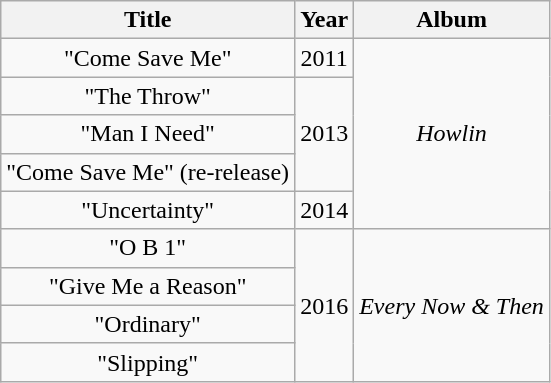<table class="wikitable plainrowheaders" style="text-align:center;">
<tr>
<th>Title</th>
<th>Year</th>
<th>Album</th>
</tr>
<tr>
<td>"Come Save Me"</td>
<td>2011</td>
<td rowspan="5"><em>Howlin</em></td>
</tr>
<tr>
<td>"The Throw"</td>
<td rowspan="3">2013</td>
</tr>
<tr>
<td>"Man I Need"</td>
</tr>
<tr>
<td>"Come Save Me" (re-release)</td>
</tr>
<tr>
<td>"Uncertainty"</td>
<td>2014</td>
</tr>
<tr>
<td>"O B 1"</td>
<td rowspan="4">2016</td>
<td rowspan="4"><em>Every Now & Then</em></td>
</tr>
<tr>
<td>"Give Me a Reason"</td>
</tr>
<tr>
<td>"Ordinary"</td>
</tr>
<tr>
<td>"Slipping"</td>
</tr>
</table>
